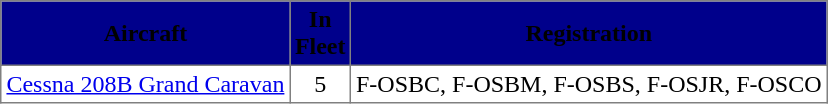<table class="toccolours" border="1" cellpadding="3" style="margin:1em auto; border-collapse:collapse">
<tr bgcolor=darkblue>
<th><span>Aircraft</span></th>
<th style="width:25px;"><span>In Fleet</span></th>
<th><span>Registration</span></th>
</tr>
<tr>
<td><a href='#'>Cessna 208B Grand Caravan</a></td>
<td align="center">5</td>
<td align="center">F-OSBC, F-OSBM, F-OSBS, F-OSJR, F-OSCO</td>
</tr>
</table>
